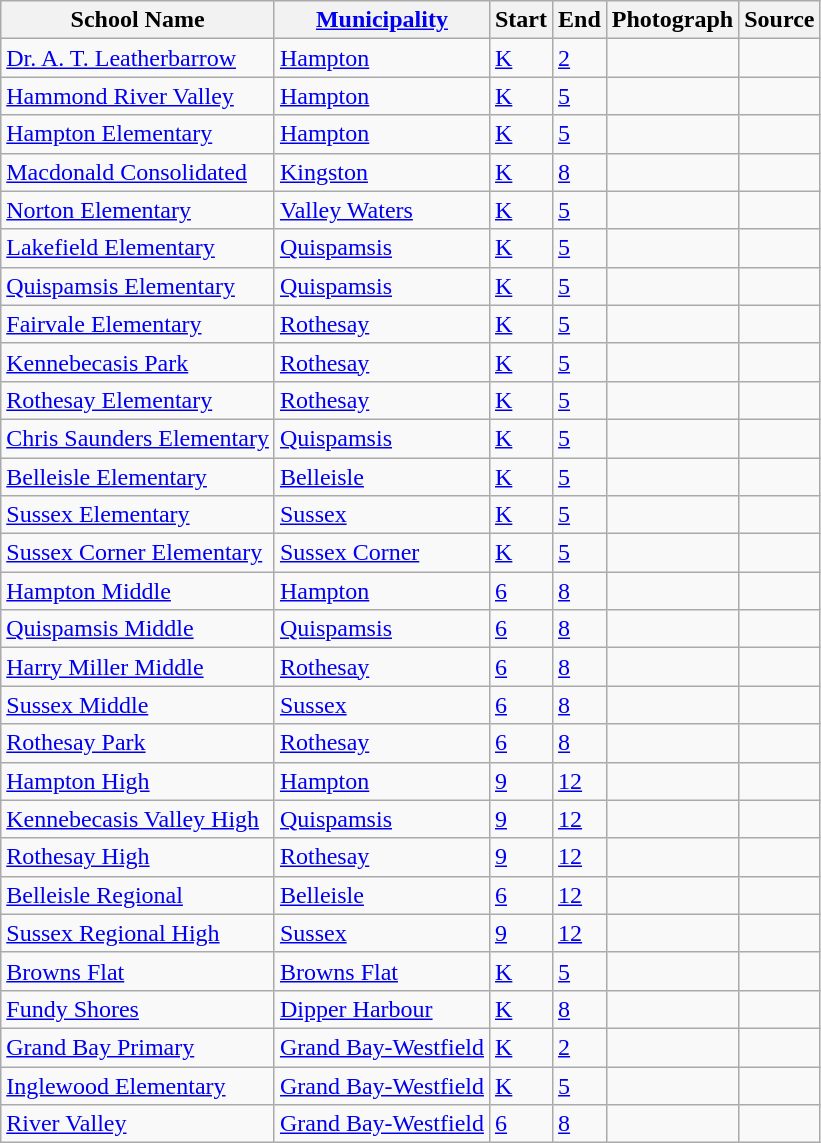<table class="wikitable sortable">
<tr>
<th>School Name</th>
<th><a href='#'>Municipality</a></th>
<th>Start</th>
<th>End</th>
<th>Photograph</th>
<th>Source</th>
</tr>
<tr>
<td><a href='#'>Dr. A. T. Leatherbarrow</a></td>
<td><a href='#'>Hampton</a></td>
<td><a href='#'>K</a></td>
<td><a href='#'>2</a></td>
<td></td>
<td></td>
</tr>
<tr>
<td><a href='#'>Hammond River Valley</a></td>
<td><a href='#'>Hampton</a></td>
<td><a href='#'>K</a></td>
<td><a href='#'>5</a></td>
<td></td>
<td></td>
</tr>
<tr>
<td><a href='#'>Hampton Elementary</a></td>
<td><a href='#'>Hampton</a></td>
<td><a href='#'>K</a></td>
<td><a href='#'>5</a></td>
<td></td>
<td></td>
</tr>
<tr>
<td><a href='#'>Macdonald Consolidated</a></td>
<td><a href='#'>Kingston</a></td>
<td><a href='#'>K</a></td>
<td><a href='#'>8</a></td>
<td></td>
<td></td>
</tr>
<tr>
<td><a href='#'>Norton Elementary</a></td>
<td><a href='#'>Valley Waters</a></td>
<td><a href='#'>K</a></td>
<td><a href='#'>5</a></td>
<td></td>
<td></td>
</tr>
<tr>
<td><a href='#'>Lakefield Elementary</a></td>
<td><a href='#'>Quispamsis</a></td>
<td><a href='#'>K</a></td>
<td><a href='#'>5</a></td>
<td></td>
<td></td>
</tr>
<tr>
<td><a href='#'>Quispamsis Elementary</a></td>
<td><a href='#'>Quispamsis</a></td>
<td><a href='#'>K</a></td>
<td><a href='#'>5</a></td>
<td></td>
<td></td>
</tr>
<tr>
<td><a href='#'>Fairvale Elementary</a></td>
<td><a href='#'>Rothesay</a></td>
<td><a href='#'>K</a></td>
<td><a href='#'>5</a></td>
<td></td>
<td></td>
</tr>
<tr>
<td><a href='#'>Kennebecasis Park</a></td>
<td><a href='#'>Rothesay</a></td>
<td><a href='#'>K</a></td>
<td><a href='#'>5</a></td>
<td></td>
<td></td>
</tr>
<tr>
<td><a href='#'>Rothesay Elementary</a></td>
<td><a href='#'>Rothesay</a></td>
<td><a href='#'>K</a></td>
<td><a href='#'>5</a></td>
<td></td>
<td></td>
</tr>
<tr>
<td><a href='#'>Chris Saunders Elementary</a></td>
<td><a href='#'>Quispamsis</a></td>
<td><a href='#'>K</a></td>
<td><a href='#'>5</a></td>
<td></td>
<td></td>
</tr>
<tr>
<td><a href='#'>Belleisle Elementary</a></td>
<td><a href='#'>Belleisle</a></td>
<td><a href='#'>K</a></td>
<td><a href='#'>5</a></td>
<td></td>
<td></td>
</tr>
<tr>
<td><a href='#'>Sussex Elementary</a></td>
<td><a href='#'>Sussex</a></td>
<td><a href='#'>K</a></td>
<td><a href='#'>5</a></td>
<td></td>
<td></td>
</tr>
<tr>
<td><a href='#'>Sussex Corner Elementary</a></td>
<td><a href='#'>Sussex Corner</a></td>
<td><a href='#'>K</a></td>
<td><a href='#'>5</a></td>
<td></td>
<td></td>
</tr>
<tr>
<td><a href='#'>Hampton Middle</a></td>
<td><a href='#'>Hampton</a></td>
<td><a href='#'>6</a></td>
<td><a href='#'>8</a></td>
<td></td>
<td></td>
</tr>
<tr>
<td><a href='#'>Quispamsis Middle</a></td>
<td><a href='#'>Quispamsis</a></td>
<td><a href='#'>6</a></td>
<td><a href='#'>8</a></td>
<td></td>
<td></td>
</tr>
<tr>
<td><a href='#'>Harry Miller Middle</a></td>
<td><a href='#'>Rothesay</a></td>
<td><a href='#'>6</a></td>
<td><a href='#'>8</a></td>
<td></td>
<td></td>
</tr>
<tr>
<td><a href='#'>Sussex Middle</a></td>
<td><a href='#'>Sussex</a></td>
<td><a href='#'>6</a></td>
<td><a href='#'>8</a></td>
<td></td>
<td></td>
</tr>
<tr>
<td><a href='#'>Rothesay Park</a></td>
<td><a href='#'>Rothesay</a></td>
<td><a href='#'>6</a></td>
<td><a href='#'>8</a></td>
<td></td>
<td></td>
</tr>
<tr>
<td><a href='#'>Hampton High</a></td>
<td><a href='#'>Hampton</a></td>
<td><a href='#'>9</a></td>
<td><a href='#'>12</a></td>
<td></td>
<td></td>
</tr>
<tr>
<td><a href='#'>Kennebecasis Valley High</a></td>
<td><a href='#'>Quispamsis</a></td>
<td><a href='#'>9</a></td>
<td><a href='#'>12</a></td>
<td></td>
<td></td>
</tr>
<tr>
<td><a href='#'>Rothesay High</a></td>
<td><a href='#'>Rothesay</a></td>
<td><a href='#'>9</a></td>
<td><a href='#'>12</a></td>
<td></td>
<td></td>
</tr>
<tr>
<td><a href='#'>Belleisle Regional</a></td>
<td><a href='#'>Belleisle</a></td>
<td><a href='#'>6</a></td>
<td><a href='#'>12</a></td>
<td></td>
<td></td>
</tr>
<tr>
<td><a href='#'>Sussex Regional High</a></td>
<td><a href='#'>Sussex</a></td>
<td><a href='#'>9</a></td>
<td><a href='#'>12</a></td>
<td></td>
<td></td>
</tr>
<tr>
<td><a href='#'>Browns Flat</a></td>
<td><a href='#'>Browns Flat</a></td>
<td><a href='#'>K</a></td>
<td><a href='#'>5</a></td>
<td></td>
<td></td>
</tr>
<tr>
<td><a href='#'>Fundy Shores</a></td>
<td><a href='#'>Dipper Harbour</a></td>
<td><a href='#'>K</a></td>
<td><a href='#'>8</a></td>
<td></td>
<td></td>
</tr>
<tr>
<td><a href='#'>Grand Bay Primary</a></td>
<td><a href='#'>Grand Bay-Westfield</a></td>
<td><a href='#'>K</a></td>
<td><a href='#'>2</a></td>
<td></td>
<td></td>
</tr>
<tr>
<td><a href='#'>Inglewood Elementary</a></td>
<td><a href='#'>Grand Bay-Westfield</a></td>
<td><a href='#'>K</a></td>
<td><a href='#'>5</a></td>
<td></td>
<td></td>
</tr>
<tr>
<td><a href='#'>River Valley</a></td>
<td><a href='#'>Grand Bay-Westfield</a></td>
<td><a href='#'>6</a></td>
<td><a href='#'>8</a></td>
<td></td>
<td></td>
</tr>
</table>
